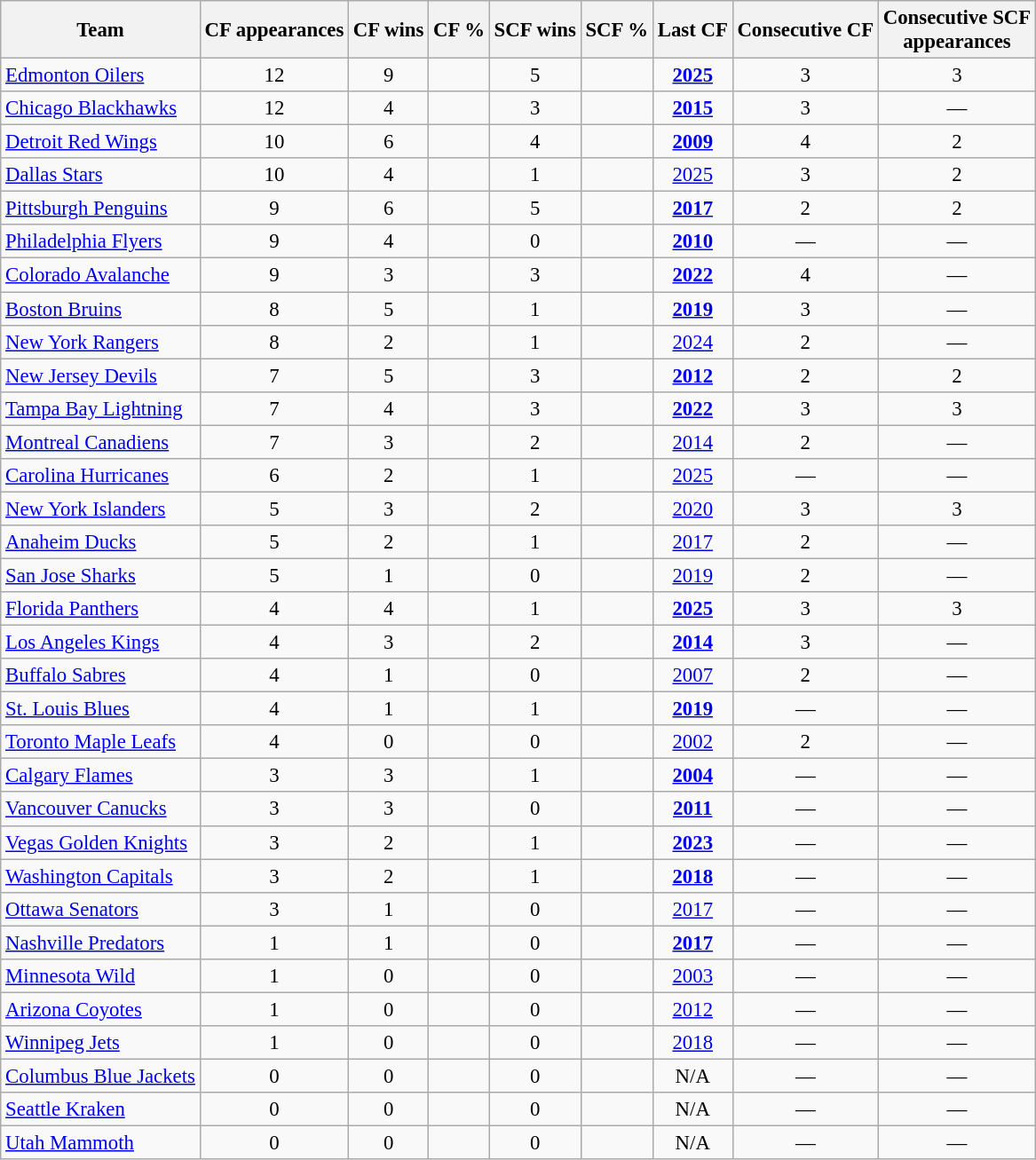<table class="wikitable" style="text-align:center; font-size: 95%">
<tr>
<th>Team</th>
<th>CF appearances</th>
<th>CF wins</th>
<th>CF %</th>
<th>SCF wins</th>
<th>SCF %</th>
<th>Last CF</th>
<th>Consecutive CF</th>
<th>Consecutive SCF<br>appearances</th>
</tr>
<tr>
<td style="text-align:left;"><a href='#'>Edmonton Oilers</a></td>
<td>12</td>
<td>9</td>
<td></td>
<td>5</td>
<td></td>
<td><strong><a href='#'>2025</a></strong></td>
<td>3</td>
<td>3</td>
</tr>
<tr>
<td style="text-align:left;"><a href='#'>Chicago Blackhawks</a></td>
<td>12</td>
<td>4</td>
<td></td>
<td>3</td>
<td></td>
<td><strong><a href='#'>2015</a></strong></td>
<td>3</td>
<td>—</td>
</tr>
<tr>
<td style="text-align:left;"><a href='#'>Detroit Red Wings</a></td>
<td>10</td>
<td>6</td>
<td></td>
<td>4</td>
<td></td>
<td><strong><a href='#'>2009</a></strong></td>
<td>4</td>
<td>2</td>
</tr>
<tr>
<td style="text-align:left;"><a href='#'>Dallas Stars</a></td>
<td>10</td>
<td>4</td>
<td></td>
<td>1</td>
<td></td>
<td><a href='#'>2025</a></td>
<td>3</td>
<td>2</td>
</tr>
<tr>
<td style="text-align:left;"><a href='#'>Pittsburgh Penguins</a></td>
<td>9</td>
<td>6</td>
<td></td>
<td>5</td>
<td></td>
<td><strong><a href='#'>2017</a></strong></td>
<td>2</td>
<td>2</td>
</tr>
<tr>
<td style="text-align:left;"><a href='#'>Philadelphia Flyers</a></td>
<td>9</td>
<td>4</td>
<td></td>
<td>0</td>
<td></td>
<td><strong><a href='#'>2010</a></strong></td>
<td>—</td>
<td>—</td>
</tr>
<tr>
<td style="text-align:left;"><a href='#'>Colorado Avalanche</a></td>
<td>9</td>
<td>3</td>
<td></td>
<td>3</td>
<td></td>
<td><strong><a href='#'>2022</a></strong></td>
<td>4</td>
<td>—</td>
</tr>
<tr>
<td style="text-align:left;"><a href='#'>Boston Bruins</a></td>
<td>8</td>
<td>5</td>
<td></td>
<td>1</td>
<td></td>
<td><strong><a href='#'>2019</a></strong></td>
<td>3</td>
<td>—</td>
</tr>
<tr>
<td style="text-align:left;"><a href='#'>New York Rangers</a></td>
<td>8</td>
<td>2</td>
<td></td>
<td>1</td>
<td></td>
<td><a href='#'>2024</a></td>
<td>2</td>
<td>—</td>
</tr>
<tr>
<td style="text-align:left;"><a href='#'>New Jersey Devils</a></td>
<td>7</td>
<td>5</td>
<td></td>
<td>3</td>
<td></td>
<td><strong><a href='#'>2012</a></strong></td>
<td>2</td>
<td>2</td>
</tr>
<tr>
<td style="text-align:left;"><a href='#'>Tampa Bay Lightning</a></td>
<td>7</td>
<td>4</td>
<td></td>
<td>3</td>
<td></td>
<td><strong><a href='#'>2022</a></strong></td>
<td>3</td>
<td>3</td>
</tr>
<tr>
<td style="text-align:left;"><a href='#'>Montreal Canadiens</a></td>
<td>7</td>
<td>3</td>
<td></td>
<td>2</td>
<td></td>
<td><a href='#'>2014</a></td>
<td>2</td>
<td>—</td>
</tr>
<tr>
<td style="text-align:left;"><a href='#'>Carolina Hurricanes</a></td>
<td>6</td>
<td>2</td>
<td></td>
<td>1</td>
<td></td>
<td><a href='#'>2025</a></td>
<td>—</td>
<td>—</td>
</tr>
<tr>
<td style="text-align:left;"><a href='#'>New York Islanders</a></td>
<td>5</td>
<td>3</td>
<td></td>
<td>2</td>
<td></td>
<td><a href='#'>2020</a></td>
<td>3</td>
<td>3</td>
</tr>
<tr>
<td style="text-align:left;"><a href='#'>Anaheim Ducks</a></td>
<td>5</td>
<td>2</td>
<td></td>
<td>1</td>
<td></td>
<td><a href='#'>2017</a></td>
<td>2</td>
<td>—</td>
</tr>
<tr>
<td style="text-align:left;"><a href='#'>San Jose Sharks</a></td>
<td>5</td>
<td>1</td>
<td></td>
<td>0</td>
<td></td>
<td><a href='#'>2019</a></td>
<td>2</td>
<td>—</td>
</tr>
<tr>
<td style="text-align:left;"><a href='#'>Florida Panthers</a></td>
<td>4</td>
<td>4</td>
<td></td>
<td>1</td>
<td></td>
<td><strong><a href='#'>2025</a></strong></td>
<td>3</td>
<td>3</td>
</tr>
<tr>
<td style="text-align:left;"><a href='#'>Los Angeles Kings</a></td>
<td>4</td>
<td>3</td>
<td></td>
<td>2</td>
<td></td>
<td><strong><a href='#'>2014</a></strong></td>
<td>3</td>
<td>—</td>
</tr>
<tr>
<td style="text-align:left;"><a href='#'>Buffalo Sabres</a></td>
<td>4</td>
<td>1</td>
<td></td>
<td>0</td>
<td></td>
<td><a href='#'>2007</a></td>
<td>2</td>
<td>—</td>
</tr>
<tr>
<td style="text-align:left;"><a href='#'>St. Louis Blues</a></td>
<td>4</td>
<td>1</td>
<td></td>
<td>1</td>
<td></td>
<td><strong><a href='#'>2019</a></strong></td>
<td>—</td>
<td>—</td>
</tr>
<tr>
<td style="text-align:left;"><a href='#'>Toronto Maple Leafs</a></td>
<td>4</td>
<td>0</td>
<td></td>
<td>0</td>
<td></td>
<td><a href='#'>2002</a></td>
<td>2</td>
<td>—</td>
</tr>
<tr>
<td style="text-align:left;"><a href='#'>Calgary Flames</a></td>
<td>3</td>
<td>3</td>
<td></td>
<td>1</td>
<td></td>
<td><strong><a href='#'>2004</a></strong></td>
<td>—</td>
<td>—</td>
</tr>
<tr>
<td style="text-align:left;"><a href='#'>Vancouver Canucks</a></td>
<td>3</td>
<td>3</td>
<td></td>
<td>0</td>
<td></td>
<td><strong><a href='#'>2011</a></strong></td>
<td>—</td>
<td>—</td>
</tr>
<tr>
<td style="text-align:left;"><a href='#'>Vegas Golden Knights</a></td>
<td>3</td>
<td>2</td>
<td></td>
<td>1</td>
<td></td>
<td><strong><a href='#'>2023</a></strong></td>
<td>—</td>
<td>—</td>
</tr>
<tr>
<td style="text-align:left;"><a href='#'>Washington Capitals</a></td>
<td>3</td>
<td>2</td>
<td></td>
<td>1</td>
<td></td>
<td><strong><a href='#'>2018</a></strong></td>
<td>—</td>
<td>—</td>
</tr>
<tr>
<td style="text-align:left;"><a href='#'>Ottawa Senators</a></td>
<td>3</td>
<td>1</td>
<td></td>
<td>0</td>
<td></td>
<td><a href='#'>2017</a></td>
<td>—</td>
<td>—</td>
</tr>
<tr>
<td style="text-align:left;"><a href='#'>Nashville Predators</a></td>
<td>1</td>
<td>1</td>
<td></td>
<td>0</td>
<td></td>
<td><strong><a href='#'>2017</a></strong></td>
<td>—</td>
<td>—</td>
</tr>
<tr>
<td style="text-align:left;"><a href='#'>Minnesota Wild</a></td>
<td>1</td>
<td>0</td>
<td></td>
<td>0</td>
<td></td>
<td><a href='#'>2003</a></td>
<td>—</td>
<td>—</td>
</tr>
<tr>
<td style="text-align:left;"><a href='#'>Arizona Coyotes</a></td>
<td>1</td>
<td>0</td>
<td></td>
<td>0</td>
<td></td>
<td><a href='#'>2012</a></td>
<td>—</td>
<td>—</td>
</tr>
<tr>
<td style="text-align:left;"><a href='#'>Winnipeg Jets</a></td>
<td>1</td>
<td>0</td>
<td></td>
<td>0</td>
<td></td>
<td><a href='#'>2018</a></td>
<td>—</td>
<td>—</td>
</tr>
<tr>
<td style="text-align:left;"><a href='#'>Columbus Blue Jackets</a></td>
<td>0</td>
<td>0</td>
<td></td>
<td>0</td>
<td></td>
<td>N/A</td>
<td>—</td>
<td>—</td>
</tr>
<tr>
<td style="text-align:left;"><a href='#'>Seattle Kraken</a></td>
<td>0</td>
<td>0</td>
<td></td>
<td>0</td>
<td></td>
<td>N/A</td>
<td>—</td>
<td>—</td>
</tr>
<tr>
<td style="text-align:left;"><a href='#'>Utah Mammoth</a></td>
<td>0</td>
<td>0</td>
<td></td>
<td>0</td>
<td></td>
<td>N/A</td>
<td>—</td>
<td>—</td>
</tr>
</table>
